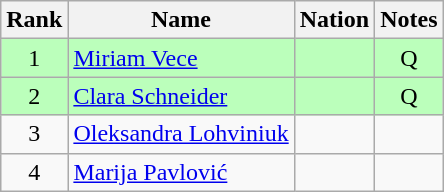<table class="wikitable sortable" style="text-align:center">
<tr>
<th>Rank</th>
<th>Name</th>
<th>Nation</th>
<th>Notes</th>
</tr>
<tr bgcolor=bbffbb>
<td>1</td>
<td align=left><a href='#'>Miriam Vece</a></td>
<td align=left></td>
<td>Q</td>
</tr>
<tr bgcolor=bbffbb>
<td>2</td>
<td align=left><a href='#'>Clara Schneider</a></td>
<td align=left></td>
<td>Q</td>
</tr>
<tr>
<td>3</td>
<td align=left><a href='#'>Oleksandra Lohviniuk</a></td>
<td align=left></td>
<td></td>
</tr>
<tr>
<td>4</td>
<td align=left><a href='#'>Marija Pavlović</a></td>
<td align=left></td>
<td></td>
</tr>
</table>
